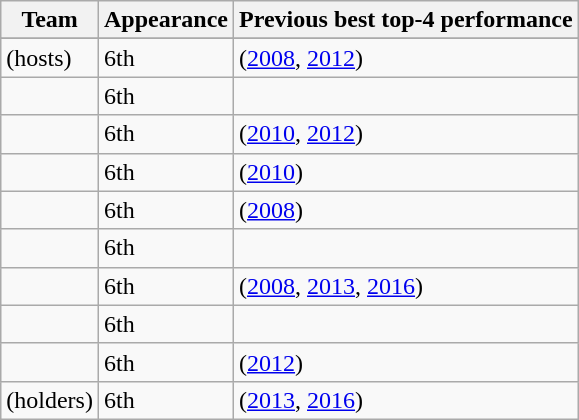<table class="wikitable sortable" style="text-align: left;">
<tr>
<th>Team</th>
<th data-sort-type="number">Appearance</th>
<th>Previous best top-4 performance</th>
</tr>
<tr>
</tr>
<tr>
<td> (hosts)</td>
<td>6th</td>
<td> (<a href='#'>2008</a>, <a href='#'>2012</a>)</td>
</tr>
<tr>
<td></td>
<td>6th</td>
<td></td>
</tr>
<tr>
<td></td>
<td>6th</td>
<td> (<a href='#'>2010</a>, <a href='#'>2012</a>)</td>
</tr>
<tr>
<td></td>
<td>6th</td>
<td> (<a href='#'>2010</a>)</td>
</tr>
<tr>
<td></td>
<td>6th</td>
<td> (<a href='#'>2008</a>)</td>
</tr>
<tr>
<td></td>
<td>6th</td>
<td></td>
</tr>
<tr>
<td></td>
<td>6th</td>
<td> (<a href='#'>2008</a>, <a href='#'>2013</a>, <a href='#'>2016</a>)</td>
</tr>
<tr>
<td></td>
<td>6th</td>
<td></td>
</tr>
<tr>
<td></td>
<td>6th</td>
<td> (<a href='#'>2012</a>)</td>
</tr>
<tr>
<td> (holders)</td>
<td>6th</td>
<td> (<a href='#'>2013</a>, <a href='#'>2016</a>)</td>
</tr>
</table>
